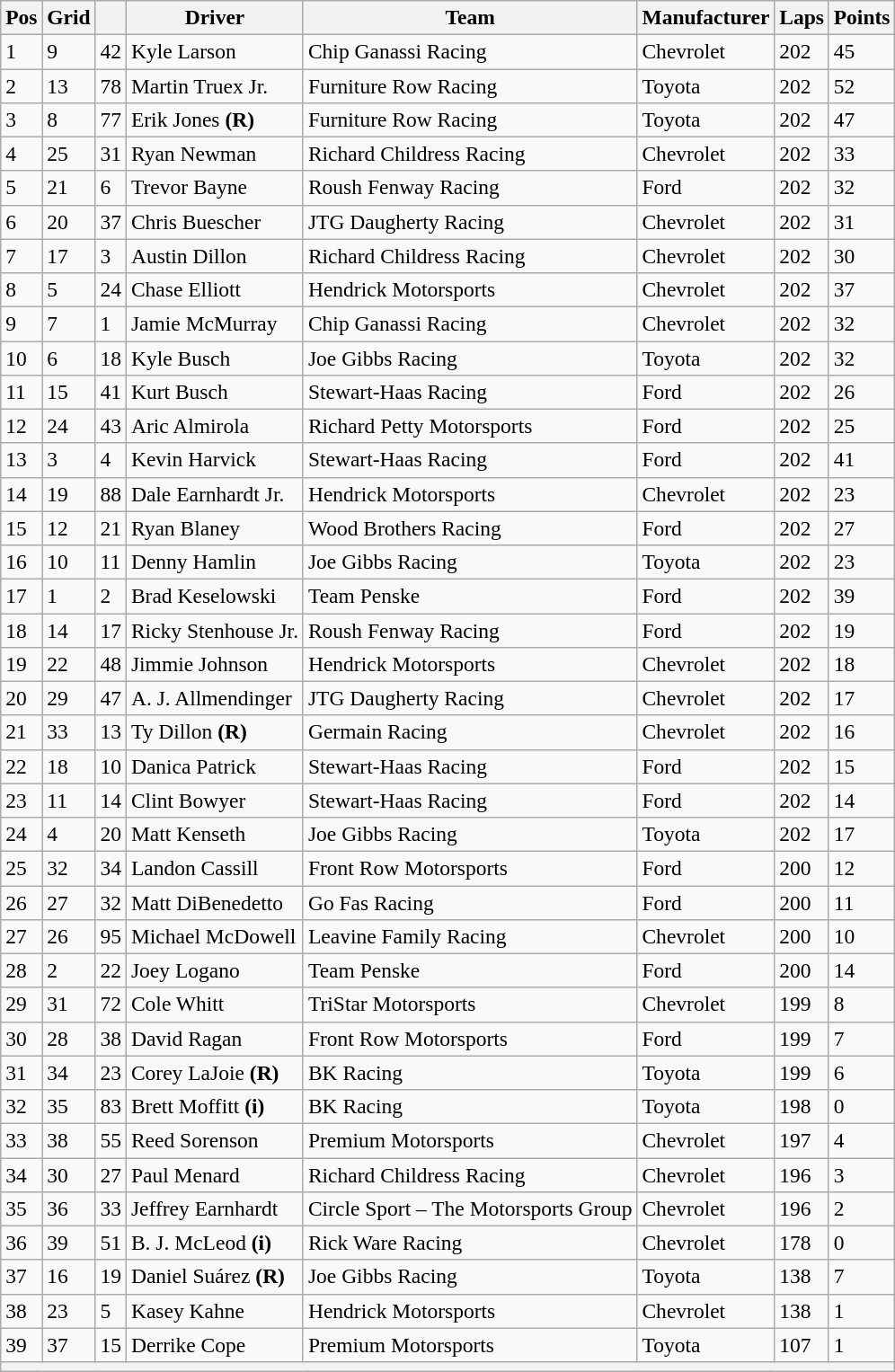<table class="wikitable" style="font-size:98%">
<tr>
<th>Pos</th>
<th>Grid</th>
<th></th>
<th>Driver</th>
<th>Team</th>
<th>Manufacturer</th>
<th>Laps</th>
<th>Points</th>
</tr>
<tr>
<td>1</td>
<td>9</td>
<td>42</td>
<td>Kyle Larson</td>
<td>Chip Ganassi Racing</td>
<td>Chevrolet</td>
<td>202</td>
<td>45</td>
</tr>
<tr>
<td>2</td>
<td>13</td>
<td>78</td>
<td>Martin Truex Jr.</td>
<td>Furniture Row Racing</td>
<td>Toyota</td>
<td>202</td>
<td>52</td>
</tr>
<tr>
<td>3</td>
<td>8</td>
<td>77</td>
<td>Erik Jones <strong>(R)</strong></td>
<td>Furniture Row Racing</td>
<td>Toyota</td>
<td>202</td>
<td>47</td>
</tr>
<tr>
<td>4</td>
<td>25</td>
<td>31</td>
<td>Ryan Newman</td>
<td>Richard Childress Racing</td>
<td>Chevrolet</td>
<td>202</td>
<td>33</td>
</tr>
<tr>
<td>5</td>
<td>21</td>
<td>6</td>
<td>Trevor Bayne</td>
<td>Roush Fenway Racing</td>
<td>Ford</td>
<td>202</td>
<td>32</td>
</tr>
<tr>
<td>6</td>
<td>20</td>
<td>37</td>
<td>Chris Buescher</td>
<td>JTG Daugherty Racing</td>
<td>Chevrolet</td>
<td>202</td>
<td>31</td>
</tr>
<tr>
<td>7</td>
<td>17</td>
<td>3</td>
<td>Austin Dillon</td>
<td>Richard Childress Racing</td>
<td>Chevrolet</td>
<td>202</td>
<td>30</td>
</tr>
<tr>
<td>8</td>
<td>5</td>
<td>24</td>
<td>Chase Elliott</td>
<td>Hendrick Motorsports</td>
<td>Chevrolet</td>
<td>202</td>
<td>37</td>
</tr>
<tr>
<td>9</td>
<td>7</td>
<td>1</td>
<td>Jamie McMurray</td>
<td>Chip Ganassi Racing</td>
<td>Chevrolet</td>
<td>202</td>
<td>32</td>
</tr>
<tr>
<td>10</td>
<td>6</td>
<td>18</td>
<td>Kyle Busch</td>
<td>Joe Gibbs Racing</td>
<td>Toyota</td>
<td>202</td>
<td>32</td>
</tr>
<tr>
<td>11</td>
<td>15</td>
<td>41</td>
<td>Kurt Busch</td>
<td>Stewart-Haas Racing</td>
<td>Ford</td>
<td>202</td>
<td>26</td>
</tr>
<tr>
<td>12</td>
<td>24</td>
<td>43</td>
<td>Aric Almirola</td>
<td>Richard Petty Motorsports</td>
<td>Ford</td>
<td>202</td>
<td>25</td>
</tr>
<tr>
<td>13</td>
<td>3</td>
<td>4</td>
<td>Kevin Harvick</td>
<td>Stewart-Haas Racing</td>
<td>Ford</td>
<td>202</td>
<td>41</td>
</tr>
<tr>
<td>14</td>
<td>19</td>
<td>88</td>
<td>Dale Earnhardt Jr.</td>
<td>Hendrick Motorsports</td>
<td>Chevrolet</td>
<td>202</td>
<td>23</td>
</tr>
<tr>
<td>15</td>
<td>12</td>
<td>21</td>
<td>Ryan Blaney</td>
<td>Wood Brothers Racing</td>
<td>Ford</td>
<td>202</td>
<td>27</td>
</tr>
<tr>
<td>16</td>
<td>10</td>
<td>11</td>
<td>Denny Hamlin</td>
<td>Joe Gibbs Racing</td>
<td>Toyota</td>
<td>202</td>
<td>23</td>
</tr>
<tr>
<td>17</td>
<td>1</td>
<td>2</td>
<td>Brad Keselowski</td>
<td>Team Penske</td>
<td>Ford</td>
<td>202</td>
<td>39</td>
</tr>
<tr>
<td>18</td>
<td>14</td>
<td>17</td>
<td>Ricky Stenhouse Jr.</td>
<td>Roush Fenway Racing</td>
<td>Ford</td>
<td>202</td>
<td>19</td>
</tr>
<tr>
<td>19</td>
<td>22</td>
<td>48</td>
<td>Jimmie Johnson</td>
<td>Hendrick Motorsports</td>
<td>Chevrolet</td>
<td>202</td>
<td>18</td>
</tr>
<tr>
<td>20</td>
<td>29</td>
<td>47</td>
<td>A. J. Allmendinger</td>
<td>JTG Daugherty Racing</td>
<td>Chevrolet</td>
<td>202</td>
<td>17</td>
</tr>
<tr>
<td>21</td>
<td>33</td>
<td>13</td>
<td>Ty Dillon <strong>(R)</strong></td>
<td>Germain Racing</td>
<td>Chevrolet</td>
<td>202</td>
<td>16</td>
</tr>
<tr>
<td>22</td>
<td>18</td>
<td>10</td>
<td>Danica Patrick</td>
<td>Stewart-Haas Racing</td>
<td>Ford</td>
<td>202</td>
<td>15</td>
</tr>
<tr>
<td>23</td>
<td>11</td>
<td>14</td>
<td>Clint Bowyer</td>
<td>Stewart-Haas Racing</td>
<td>Ford</td>
<td>202</td>
<td>14</td>
</tr>
<tr>
<td>24</td>
<td>4</td>
<td>20</td>
<td>Matt Kenseth</td>
<td>Joe Gibbs Racing</td>
<td>Toyota</td>
<td>202</td>
<td>17</td>
</tr>
<tr>
<td>25</td>
<td>32</td>
<td>34</td>
<td>Landon Cassill</td>
<td>Front Row Motorsports</td>
<td>Ford</td>
<td>200</td>
<td>12</td>
</tr>
<tr>
<td>26</td>
<td>27</td>
<td>32</td>
<td>Matt DiBenedetto</td>
<td>Go Fas Racing</td>
<td>Ford</td>
<td>200</td>
<td>11</td>
</tr>
<tr>
<td>27</td>
<td>26</td>
<td>95</td>
<td>Michael McDowell</td>
<td>Leavine Family Racing</td>
<td>Chevrolet</td>
<td>200</td>
<td>10</td>
</tr>
<tr>
<td>28</td>
<td>2</td>
<td>22</td>
<td>Joey Logano</td>
<td>Team Penske</td>
<td>Ford</td>
<td>200</td>
<td>14</td>
</tr>
<tr>
<td>29</td>
<td>31</td>
<td>72</td>
<td>Cole Whitt</td>
<td>TriStar Motorsports</td>
<td>Chevrolet</td>
<td>199</td>
<td>8</td>
</tr>
<tr>
<td>30</td>
<td>28</td>
<td>38</td>
<td>David Ragan</td>
<td>Front Row Motorsports</td>
<td>Ford</td>
<td>199</td>
<td>7</td>
</tr>
<tr>
<td>31</td>
<td>34</td>
<td>23</td>
<td>Corey LaJoie <strong>(R)</strong></td>
<td>BK Racing</td>
<td>Toyota</td>
<td>199</td>
<td>6</td>
</tr>
<tr>
<td>32</td>
<td>35</td>
<td>83</td>
<td>Brett Moffitt <strong>(i)</strong></td>
<td>BK Racing</td>
<td>Toyota</td>
<td>198</td>
<td>0</td>
</tr>
<tr>
<td>33</td>
<td>38</td>
<td>55</td>
<td>Reed Sorenson</td>
<td>Premium Motorsports</td>
<td>Chevrolet</td>
<td>197</td>
<td>4</td>
</tr>
<tr>
<td>34</td>
<td>30</td>
<td>27</td>
<td>Paul Menard</td>
<td>Richard Childress Racing</td>
<td>Chevrolet</td>
<td>196</td>
<td>3</td>
</tr>
<tr>
<td>35</td>
<td>36</td>
<td>33</td>
<td>Jeffrey Earnhardt</td>
<td>Circle Sport – The Motorsports Group</td>
<td>Chevrolet</td>
<td>196</td>
<td>2</td>
</tr>
<tr>
<td>36</td>
<td>39</td>
<td>51</td>
<td>B. J. McLeod <strong>(i)</strong></td>
<td>Rick Ware Racing</td>
<td>Chevrolet</td>
<td>178</td>
<td>0</td>
</tr>
<tr>
<td>37</td>
<td>16</td>
<td>19</td>
<td>Daniel Suárez <strong>(R)</strong></td>
<td>Joe Gibbs Racing</td>
<td>Toyota</td>
<td>138</td>
<td>7</td>
</tr>
<tr>
<td>38</td>
<td>23</td>
<td>5</td>
<td>Kasey Kahne</td>
<td>Hendrick Motorsports</td>
<td>Chevrolet</td>
<td>138</td>
<td>1</td>
</tr>
<tr>
<td>39</td>
<td>37</td>
<td>15</td>
<td>Derrike Cope</td>
<td>Premium Motorsports</td>
<td>Toyota</td>
<td>107</td>
<td>1</td>
</tr>
<tr>
<th colspan="8"></th>
</tr>
</table>
